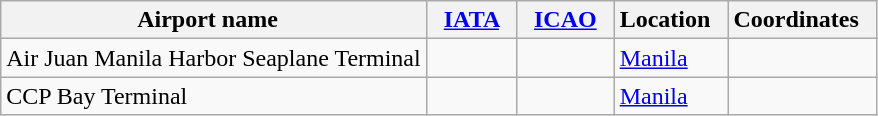<table class="wikitable sortable" style="width:auto;">
<tr>
<th width="*"><strong>Airport name</strong>  </th>
<th width="*">  <strong><a href='#'>IATA</a></strong>  </th>
<th width="*">  <strong><a href='#'>ICAO</a></strong>  </th>
<th width="*"><strong>Location</strong>  </th>
<th width="*"><strong>Coordinates</strong>  </th>
</tr>
<tr>
<td>Air Juan Manila Harbor Seaplane Terminal</td>
<td></td>
<td></td>
<td><a href='#'>Manila</a></td>
<td><small></small></td>
</tr>
<tr>
<td>CCP Bay Terminal</td>
<td></td>
<td></td>
<td><a href='#'>Manila</a></td>
<td><small></small></td>
</tr>
</table>
